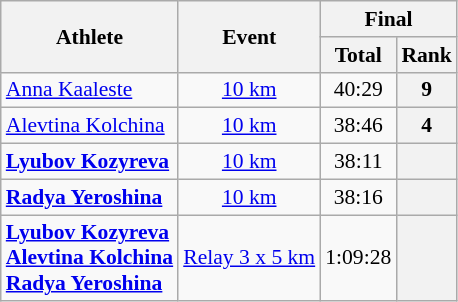<table class="wikitable" style="font-size:90%">
<tr>
<th rowspan="2">Athlete</th>
<th rowspan="2">Event</th>
<th colspan="2">Final</th>
</tr>
<tr>
<th>Total</th>
<th>Rank</th>
</tr>
<tr>
<td><a href='#'>Anna Kaaleste</a></td>
<td align="center"><a href='#'>10 km</a></td>
<td align="center">40:29</td>
<th align="center">9</th>
</tr>
<tr>
<td><a href='#'>Alevtina Kolchina</a></td>
<td align="center"><a href='#'>10 km</a></td>
<td align="center">38:46</td>
<th align="center">4</th>
</tr>
<tr>
<td><strong><a href='#'>Lyubov Kozyreva</a></strong></td>
<td align="center"><a href='#'>10 km</a></td>
<td align="center">38:11</td>
<th align="center"></th>
</tr>
<tr>
<td><strong><a href='#'>Radya Yeroshina</a></strong></td>
<td align="center"><a href='#'>10 km</a></td>
<td align="center">38:16</td>
<th align="center"></th>
</tr>
<tr>
<td><strong><a href='#'>Lyubov Kozyreva</a><br><a href='#'>Alevtina Kolchina</a><br><a href='#'>Radya Yeroshina</a></strong></td>
<td><a href='#'>Relay 3 x 5 km</a></td>
<td align="center">1:09:28</td>
<th align="center"></th>
</tr>
</table>
